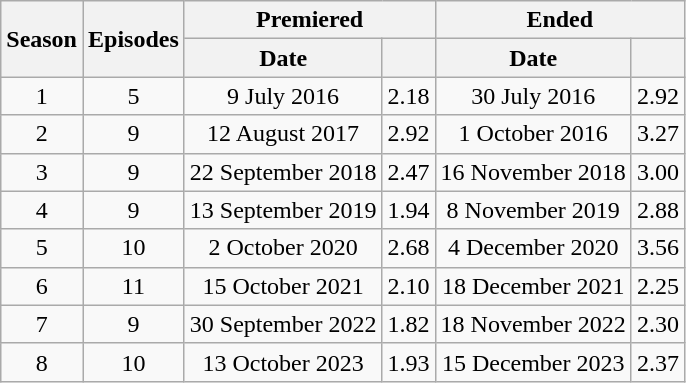<table class="wikitable" style="text-align:center;">
<tr>
<th rowspan="2">Season</th>
<th rowspan="2">Episodes</th>
<th colspan=2>Premiered</th>
<th colspan=2>Ended</th>
</tr>
<tr>
<th>Date</th>
<th span style="font-size:smaller; line-height:100%;"></th>
<th>Date</th>
<th span style="font-size:smaller; line-height:100%;"></th>
</tr>
<tr>
<td>1</td>
<td>5</td>
<td>9 July 2016</td>
<td>2.18</td>
<td>30 July 2016</td>
<td>2.92</td>
</tr>
<tr>
<td>2</td>
<td>9</td>
<td>12 August 2017</td>
<td>2.92</td>
<td>1 October 2016</td>
<td>3.27</td>
</tr>
<tr>
<td>3</td>
<td>9</td>
<td>22 September 2018</td>
<td>2.47</td>
<td>16 November 2018</td>
<td>3.00</td>
</tr>
<tr>
<td>4</td>
<td>9</td>
<td>13 September 2019</td>
<td>1.94</td>
<td>8 November 2019</td>
<td>2.88</td>
</tr>
<tr>
<td>5</td>
<td>10</td>
<td>2 October 2020</td>
<td>2.68</td>
<td>4 December 2020</td>
<td>3.56</td>
</tr>
<tr>
<td>6</td>
<td>11</td>
<td>15 October 2021</td>
<td>2.10</td>
<td>18 December 2021</td>
<td>2.25</td>
</tr>
<tr>
<td>7</td>
<td>9</td>
<td>30 September 2022</td>
<td>1.82</td>
<td>18 November 2022</td>
<td>2.30</td>
</tr>
<tr>
<td>8</td>
<td>10</td>
<td>13 October 2023</td>
<td>1.93</td>
<td>15 December 2023</td>
<td>2.37</td>
</tr>
</table>
